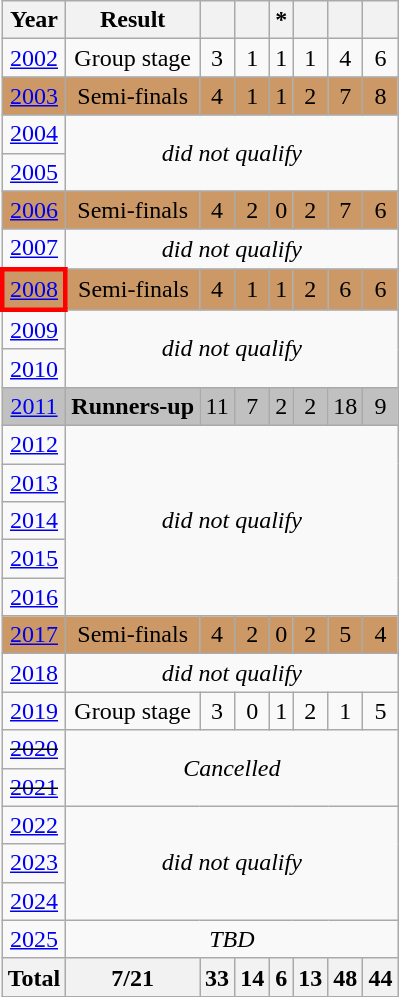<table class="wikitable" style="text-align: center;">
<tr>
<th>Year</th>
<th>Result</th>
<th></th>
<th></th>
<th>*</th>
<th></th>
<th></th>
<th></th>
</tr>
<tr>
<td> <a href='#'>2002</a></td>
<td>Group stage</td>
<td>3</td>
<td>1</td>
<td>1</td>
<td>1</td>
<td>4</td>
<td>6</td>
</tr>
<tr bgcolor="#cc9966">
<td> <a href='#'>2003</a></td>
<td>Semi-finals</td>
<td>4</td>
<td>1</td>
<td>1</td>
<td>2</td>
<td>7</td>
<td>8</td>
</tr>
<tr>
<td> <a href='#'>2004</a></td>
<td rowspan=2 colspan=8><em>did not qualify</em></td>
</tr>
<tr>
<td> <a href='#'>2005</a></td>
</tr>
<tr bgcolor="#cc9966">
<td> <a href='#'>2006</a></td>
<td>Semi-finals</td>
<td>4</td>
<td>2</td>
<td>0</td>
<td>2</td>
<td>7</td>
<td>6</td>
</tr>
<tr>
<td> <a href='#'>2007</a></td>
<td colspan=8><em>did not qualify</em></td>
</tr>
<tr bgcolor="#cc9966">
<td style="border: 3px solid red"> <a href='#'>2008</a></td>
<td>Semi-finals</td>
<td>4</td>
<td>1</td>
<td>1</td>
<td>2</td>
<td>6</td>
<td>6</td>
</tr>
<tr>
<td> <a href='#'>2009</a></td>
<td rowspan=2 colspan=8><em>did not qualify</em></td>
</tr>
<tr>
<td> <a href='#'>2010</a></td>
</tr>
<tr bgcolor=silver>
<td> <a href='#'>2011</a></td>
<td><strong>Runners-up</strong></td>
<td>11</td>
<td>7</td>
<td>2</td>
<td>2</td>
<td>18</td>
<td>9</td>
</tr>
<tr>
<td> <a href='#'>2012</a></td>
<td rowspan=5 colspan=8><em>did not qualify</em></td>
</tr>
<tr>
<td> <a href='#'>2013</a></td>
</tr>
<tr>
<td> <a href='#'>2014</a></td>
</tr>
<tr>
<td> <a href='#'>2015</a></td>
</tr>
<tr>
<td> <a href='#'>2016</a></td>
</tr>
<tr bgcolor="#cc9966">
<td> <a href='#'>2017</a></td>
<td>Semi-finals</td>
<td>4</td>
<td>2</td>
<td>0</td>
<td>2</td>
<td>5</td>
<td>4</td>
</tr>
<tr>
<td> <a href='#'>2018</a></td>
<td colspan=8><em>did not qualify</em></td>
</tr>
<tr>
<td> <a href='#'>2019</a></td>
<td>Group stage</td>
<td>3</td>
<td>0</td>
<td>1</td>
<td>2</td>
<td>1</td>
<td>5</td>
</tr>
<tr>
<td> <s><a href='#'>2020</a></s></td>
<td colspan=8 rowspan=2><em>Cancelled</em></td>
</tr>
<tr>
<td> <s><a href='#'>2021</a></s></td>
</tr>
<tr>
<td> <a href='#'>2022</a></td>
<td colspan=8 rowspan=3><em>did not qualify</em></td>
</tr>
<tr>
<td> <a href='#'>2023</a></td>
</tr>
<tr>
<td> <a href='#'>2024</a></td>
</tr>
<tr>
<td> <a href='#'>2025</a></td>
<td colspan=8><em>TBD</em></td>
</tr>
<tr>
<th><strong>Total</strong></th>
<th><strong>7/21</strong></th>
<th><strong>33</strong></th>
<th><strong>14</strong></th>
<th><strong>6</strong></th>
<th><strong>13</strong></th>
<th><strong>48</strong></th>
<th><strong>44</strong></th>
</tr>
</table>
